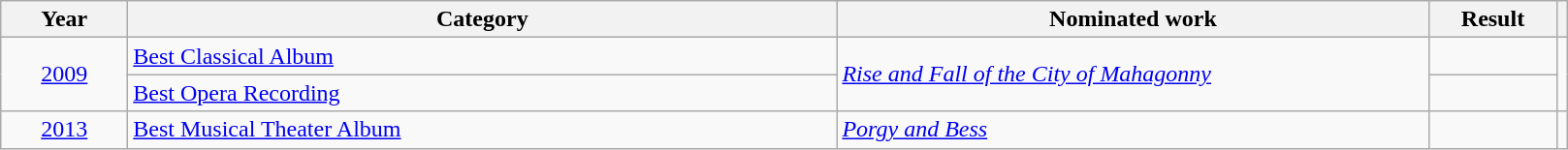<table class=wikitable>
<tr>
<th scope="col" style="width:5em;">Year</th>
<th scope="col" style="width:30em;">Category</th>
<th scope="col" style="width:25em;">Nominated work</th>
<th scope="col" style="width:5em;">Result</th>
<th></th>
</tr>
<tr>
<td rowspan="2" align="center"><a href='#'>2009</a></td>
<td><a href='#'>Best Classical Album</a></td>
<td rowspan="2"><em><a href='#'>Rise and Fall of the City of Mahagonny</a></em></td>
<td></td>
<td rowspan="2" align="center"></td>
</tr>
<tr>
<td><a href='#'>Best Opera Recording</a></td>
<td></td>
</tr>
<tr>
<td align="center"><a href='#'>2013</a></td>
<td><a href='#'>Best Musical Theater Album</a></td>
<td><em><a href='#'>Porgy and Bess</a></em></td>
<td></td>
<td align="center"></td>
</tr>
</table>
